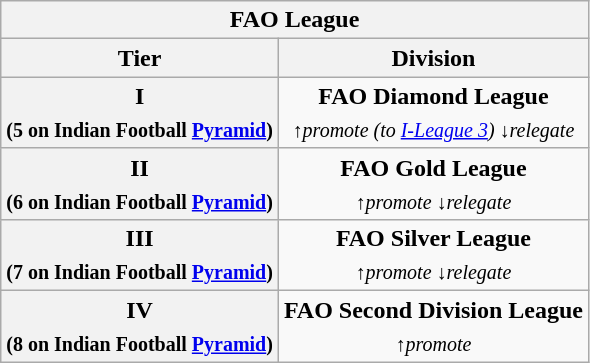<table class="wikitable" style="text-align:center;">
<tr>
<th colspan="2">FAO League</th>
</tr>
<tr>
<th>Tier</th>
<th>Division</th>
</tr>
<tr>
<th>I<br><sub>(5 on Indian Football <a href='#'>Pyramid</a>)</sub></th>
<td><strong>FAO Diamond League</strong><br><em><sub>↑promote (to <a href='#'>I-League 3</a>) ↓relegate</sub></em></td>
</tr>
<tr>
<th>II<br><sub>(6 on Indian Football <a href='#'>Pyramid</a>)</sub></th>
<td><strong>FAO Gold League</strong><br><em><sub>↑promote ↓relegate</sub></em></td>
</tr>
<tr>
<th>III<br><sub>(7 on Indian Football <a href='#'>Pyramid</a>)</sub></th>
<td><strong>FAO Silver League</strong><br><em><sub>↑promote ↓relegate</sub></em></td>
</tr>
<tr>
<th>IV<br><sub>(8 on Indian Football <a href='#'>Pyramid</a>)</sub></th>
<td><strong>FAO Second Division League</strong><br><em><sub>↑promote</sub></em></td>
</tr>
</table>
